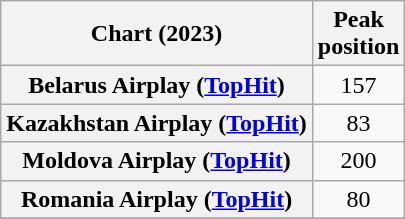<table class="wikitable sortable plainrowheaders" style="text-align:center">
<tr>
<th scope="col">Chart (2023)</th>
<th scope="col">Peak<br>position</th>
</tr>
<tr>
<th scope="row">Belarus Airplay (<a href='#'>TopHit</a>)</th>
<td>157</td>
</tr>
<tr>
<th scope="row">Kazakhstan Airplay (<a href='#'>TopHit</a>)</th>
<td>83</td>
</tr>
<tr>
<th scope="row">Moldova Airplay (<a href='#'>TopHit</a>)</th>
<td>200</td>
</tr>
<tr>
<th scope="row">Romania Airplay (<a href='#'>TopHit</a>)</th>
<td>80</td>
</tr>
<tr>
</tr>
</table>
